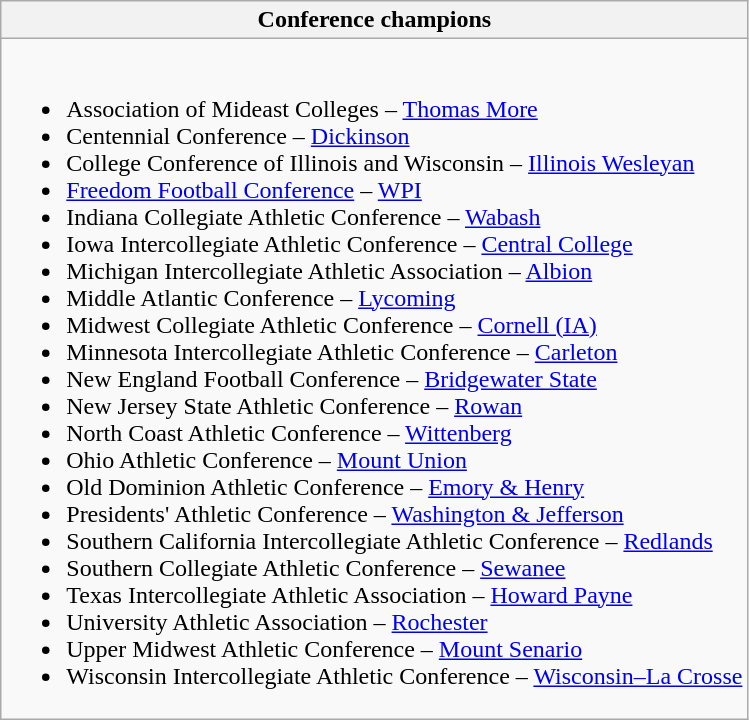<table class="wikitable">
<tr>
<th>Conference champions</th>
</tr>
<tr>
<td><br><ul><li>Association of Mideast Colleges – <a href='#'>Thomas More</a></li><li>Centennial Conference – <a href='#'>Dickinson</a></li><li>College Conference of Illinois and Wisconsin – <a href='#'>Illinois Wesleyan</a></li><li><a href='#'>Freedom Football Conference</a> – <a href='#'>WPI</a></li><li>Indiana Collegiate Athletic Conference – <a href='#'>Wabash</a></li><li>Iowa Intercollegiate Athletic Conference – <a href='#'>Central College</a></li><li>Michigan Intercollegiate Athletic Association – <a href='#'>Albion</a></li><li>Middle Atlantic Conference – <a href='#'>Lycoming</a></li><li>Midwest Collegiate Athletic Conference – <a href='#'>Cornell (IA)</a></li><li>Minnesota Intercollegiate Athletic Conference – <a href='#'>Carleton</a></li><li>New England Football Conference – <a href='#'>Bridgewater State</a></li><li>New Jersey State Athletic Conference – <a href='#'>Rowan</a></li><li>North Coast Athletic Conference – <a href='#'>Wittenberg</a></li><li>Ohio Athletic Conference – <a href='#'>Mount Union</a></li><li>Old Dominion Athletic Conference – <a href='#'>Emory & Henry</a></li><li>Presidents' Athletic Conference – <a href='#'>Washington & Jefferson</a></li><li>Southern California Intercollegiate Athletic Conference – <a href='#'>Redlands</a></li><li>Southern Collegiate Athletic Conference – <a href='#'>Sewanee</a></li><li>Texas Intercollegiate Athletic Association – <a href='#'>Howard Payne</a></li><li>University Athletic Association – <a href='#'>Rochester</a></li><li>Upper Midwest Athletic Conference – <a href='#'>Mount Senario</a></li><li>Wisconsin Intercollegiate Athletic Conference – <a href='#'>Wisconsin–La Crosse</a></li></ul></td>
</tr>
</table>
